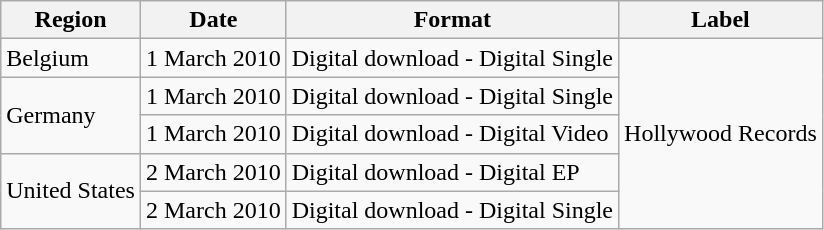<table class=wikitable>
<tr>
<th>Region</th>
<th>Date</th>
<th>Format</th>
<th>Label</th>
</tr>
<tr>
<td>Belgium</td>
<td>1 March 2010</td>
<td>Digital download - Digital Single</td>
<td rowspan="5">Hollywood Records</td>
</tr>
<tr>
<td rowspan="2">Germany</td>
<td>1 March 2010</td>
<td>Digital download - Digital Single</td>
</tr>
<tr>
<td>1 March 2010</td>
<td>Digital download - Digital Video</td>
</tr>
<tr>
<td rowspan="2">United States</td>
<td>2 March 2010</td>
<td>Digital download - Digital EP</td>
</tr>
<tr>
<td>2 March 2010</td>
<td>Digital download - Digital Single</td>
</tr>
</table>
